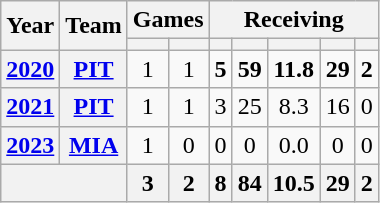<table class="wikitable" style="text-align:center;">
<tr>
<th rowspan="2">Year</th>
<th rowspan="2">Team</th>
<th colspan="2">Games</th>
<th colspan="5">Receiving</th>
</tr>
<tr>
<th></th>
<th></th>
<th></th>
<th></th>
<th></th>
<th></th>
<th></th>
</tr>
<tr>
<th><a href='#'>2020</a></th>
<th><a href='#'>PIT</a></th>
<td>1</td>
<td>1</td>
<td><strong>5</strong></td>
<td><strong>59</strong></td>
<td><strong>11.8</strong></td>
<td><strong>29</strong></td>
<td><strong>2</strong></td>
</tr>
<tr>
<th><a href='#'>2021</a></th>
<th><a href='#'>PIT</a></th>
<td>1</td>
<td>1</td>
<td>3</td>
<td>25</td>
<td>8.3</td>
<td>16</td>
<td>0</td>
</tr>
<tr>
<th><a href='#'>2023</a></th>
<th><a href='#'>MIA</a></th>
<td>1</td>
<td>0</td>
<td>0</td>
<td>0</td>
<td>0.0</td>
<td>0</td>
<td>0</td>
</tr>
<tr>
<th colspan="2"></th>
<th>3</th>
<th>2</th>
<th>8</th>
<th>84</th>
<th>10.5</th>
<th>29</th>
<th>2</th>
</tr>
</table>
